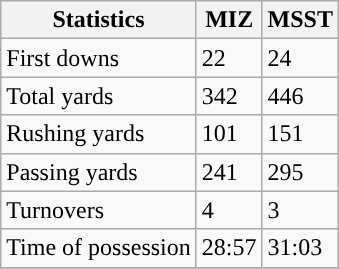<table class="wikitable" style="float: left;">
<tr>
<th>Statistics</th>
<th>MIZ</th>
<th>MSST</th>
</tr>
<tr>
<td>First downs</td>
<td>22</td>
<td>24</td>
</tr>
<tr>
<td>Total yards</td>
<td>342</td>
<td>446</td>
</tr>
<tr>
<td>Rushing yards</td>
<td>101</td>
<td>151</td>
</tr>
<tr>
<td>Passing yards</td>
<td>241</td>
<td>295</td>
</tr>
<tr>
<td>Turnovers</td>
<td>4</td>
<td>3</td>
</tr>
<tr>
<td>Time of possession</td>
<td>28:57</td>
<td>31:03</td>
</tr>
<tr>
</tr>
</table>
